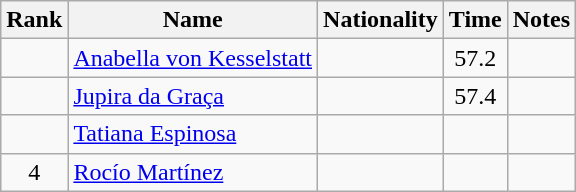<table class="wikitable sortable" style="text-align:center">
<tr>
<th>Rank</th>
<th>Name</th>
<th>Nationality</th>
<th>Time</th>
<th>Notes</th>
</tr>
<tr>
<td></td>
<td align=left><a href='#'>Anabella von Kesselstatt</a></td>
<td align=left></td>
<td>57.2</td>
<td></td>
</tr>
<tr>
<td></td>
<td align=left><a href='#'>Jupira da Graça</a></td>
<td align=left></td>
<td>57.4</td>
<td></td>
</tr>
<tr>
<td></td>
<td align=left><a href='#'>Tatiana Espinosa</a></td>
<td align=left></td>
<td></td>
<td></td>
</tr>
<tr>
<td>4</td>
<td align=left><a href='#'>Rocío Martínez</a></td>
<td align=left></td>
<td></td>
<td></td>
</tr>
</table>
